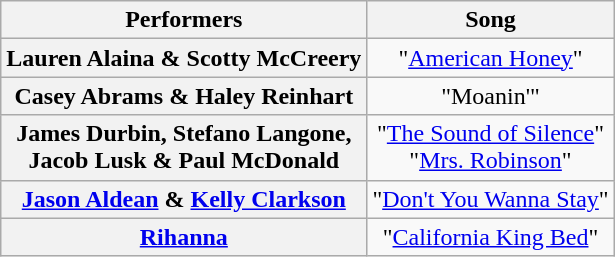<table class="wikitable unsortable" style="text-align:center;">
<tr>
<th scope="col">Performers</th>
<th scope="col">Song</th>
</tr>
<tr>
<th scope="row">Lauren Alaina & Scotty McCreery</th>
<td>"<a href='#'>American Honey</a>"</td>
</tr>
<tr>
<th scope="row">Casey Abrams & Haley Reinhart</th>
<td>"Moanin'"</td>
</tr>
<tr>
<th scope="row">James Durbin, Stefano Langone,<br>Jacob Lusk & Paul McDonald</th>
<td>"<a href='#'>The Sound of Silence</a>"<br>"<a href='#'>Mrs. Robinson</a>"</td>
</tr>
<tr>
<th scope="row"><a href='#'>Jason Aldean</a> & <a href='#'>Kelly Clarkson</a></th>
<td>"<a href='#'>Don't You Wanna Stay</a>"</td>
</tr>
<tr>
<th scope="row"><a href='#'>Rihanna</a></th>
<td>"<a href='#'>California King Bed</a>"</td>
</tr>
</table>
